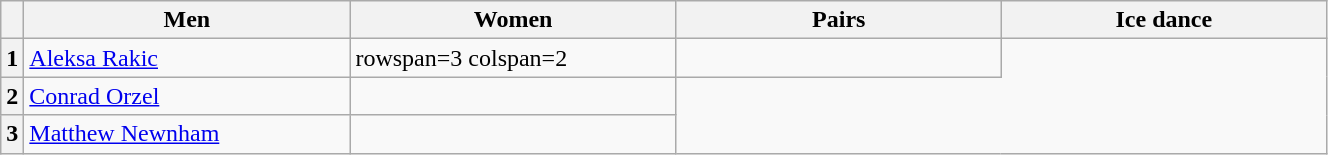<table class="wikitable unsortable" style="text-align:left; width:70%">
<tr>
<th scope="col"></th>
<th scope="col" style="width:25%">Men</th>
<th scope="col" style="width:25%">Women</th>
<th scope="col" style="width:25%">Pairs</th>
<th scope="col" style="width:25%">Ice dance</th>
</tr>
<tr>
<th scope="row">1</th>
<td><a href='#'>Aleksa Rakic</a></td>
<td>rowspan=3 colspan=2 </td>
<td></td>
</tr>
<tr>
<th scope="row">2</th>
<td><a href='#'>Conrad Orzel</a></td>
<td></td>
</tr>
<tr>
<th scope="row">3</th>
<td><a href='#'>Matthew Newnham</a></td>
<td></td>
</tr>
</table>
